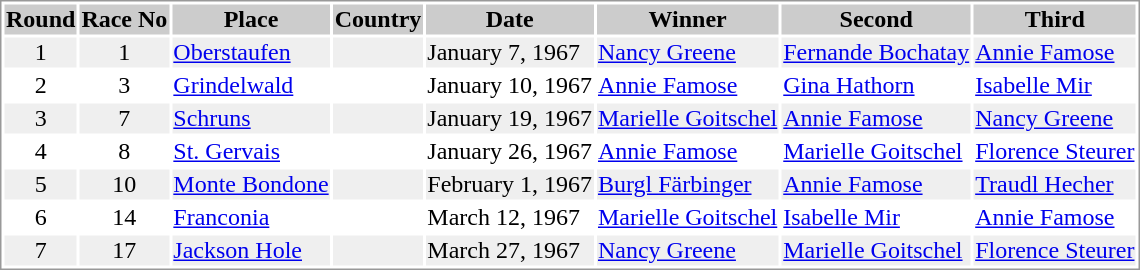<table border="0" style="border: 1px solid #999; background-color:#FFFFFF; text-align:center">
<tr align="center" bgcolor="#CCCCCC">
<th>Round</th>
<th>Race No</th>
<th>Place</th>
<th>Country</th>
<th>Date</th>
<th>Winner</th>
<th>Second</th>
<th>Third</th>
</tr>
<tr bgcolor="#EFEFEF">
<td>1</td>
<td>1</td>
<td align="left"><a href='#'>Oberstaufen</a></td>
<td align="left"></td>
<td align="left">January 7, 1967</td>
<td align="left"> <a href='#'>Nancy Greene</a></td>
<td align="left"> <a href='#'>Fernande Bochatay</a></td>
<td align="left"> <a href='#'>Annie Famose</a></td>
</tr>
<tr>
<td>2</td>
<td>3</td>
<td align="left"><a href='#'>Grindelwald</a></td>
<td align="left"></td>
<td align="left">January 10, 1967</td>
<td align="left"> <a href='#'>Annie Famose</a></td>
<td align="left"> <a href='#'>Gina Hathorn</a></td>
<td align="left"> <a href='#'>Isabelle Mir</a></td>
</tr>
<tr bgcolor="#EFEFEF">
<td>3</td>
<td>7</td>
<td align="left"><a href='#'>Schruns</a></td>
<td align="left"></td>
<td align="left">January 19, 1967</td>
<td align="left"> <a href='#'>Marielle Goitschel</a></td>
<td align="left"> <a href='#'>Annie Famose</a></td>
<td align="left"> <a href='#'>Nancy Greene</a></td>
</tr>
<tr>
<td>4</td>
<td>8</td>
<td align="left"><a href='#'>St. Gervais</a></td>
<td align="left"></td>
<td align="left">January 26, 1967</td>
<td align="left"> <a href='#'>Annie Famose</a></td>
<td align="left"> <a href='#'>Marielle Goitschel</a></td>
<td align="left"> <a href='#'>Florence Steurer</a></td>
</tr>
<tr bgcolor="#EFEFEF">
<td>5</td>
<td>10</td>
<td align="left"><a href='#'>Monte Bondone</a></td>
<td align="left"></td>
<td align="left">February 1, 1967</td>
<td align="left"> <a href='#'>Burgl Färbinger</a></td>
<td align="left"> <a href='#'>Annie Famose</a></td>
<td align="left"> <a href='#'>Traudl Hecher</a></td>
</tr>
<tr>
<td>6</td>
<td>14</td>
<td align="left"><a href='#'>Franconia</a></td>
<td align="left"></td>
<td align="left">March 12, 1967</td>
<td align="left"> <a href='#'>Marielle Goitschel</a></td>
<td align="left"> <a href='#'>Isabelle Mir</a></td>
<td align="left"> <a href='#'>Annie Famose</a></td>
</tr>
<tr bgcolor="#EFEFEF">
<td>7</td>
<td>17</td>
<td align="left"><a href='#'>Jackson Hole</a></td>
<td align="left"></td>
<td align="left">March 27, 1967</td>
<td align="left"> <a href='#'>Nancy Greene</a></td>
<td align="left"> <a href='#'>Marielle Goitschel</a></td>
<td align="left"> <a href='#'>Florence Steurer</a></td>
</tr>
</table>
